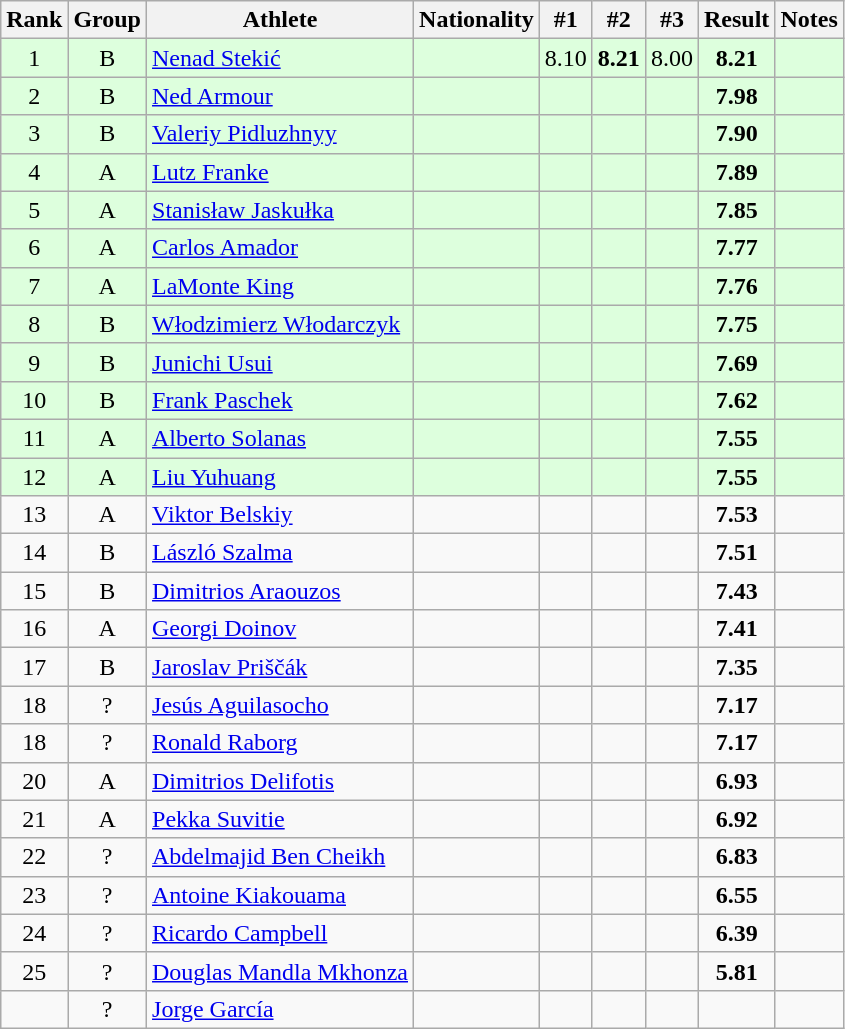<table class="wikitable sortable" style="text-align:center">
<tr>
<th>Rank</th>
<th>Group</th>
<th>Athlete</th>
<th>Nationality</th>
<th>#1</th>
<th>#2</th>
<th>#3</th>
<th>Result</th>
<th>Notes</th>
</tr>
<tr bgcolor=ddffdd>
<td>1</td>
<td>B</td>
<td align=left><a href='#'>Nenad Stekić</a></td>
<td align=left></td>
<td>8.10</td>
<td><strong>8.21</strong></td>
<td>8.00</td>
<td><strong>8.21</strong></td>
<td></td>
</tr>
<tr bgcolor=ddffdd>
<td>2</td>
<td>B</td>
<td align=left><a href='#'>Ned Armour</a></td>
<td align=left></td>
<td></td>
<td></td>
<td></td>
<td><strong>7.98</strong></td>
<td></td>
</tr>
<tr bgcolor=ddffdd>
<td>3</td>
<td>B</td>
<td align=left><a href='#'>Valeriy Pidluzhnyy</a></td>
<td align=left></td>
<td></td>
<td></td>
<td></td>
<td><strong>7.90</strong></td>
<td></td>
</tr>
<tr bgcolor=ddffdd>
<td>4</td>
<td>A</td>
<td align=left><a href='#'>Lutz Franke</a></td>
<td align=left></td>
<td></td>
<td></td>
<td></td>
<td><strong>7.89</strong></td>
<td></td>
</tr>
<tr bgcolor=ddffdd>
<td>5</td>
<td>A</td>
<td align=left><a href='#'>Stanisław Jaskułka</a></td>
<td align=left></td>
<td></td>
<td></td>
<td></td>
<td><strong>7.85</strong></td>
<td></td>
</tr>
<tr bgcolor=ddffdd>
<td>6</td>
<td>A</td>
<td align=left><a href='#'>Carlos Amador</a></td>
<td align=left></td>
<td></td>
<td></td>
<td></td>
<td><strong>7.77</strong></td>
<td></td>
</tr>
<tr bgcolor=ddffdd>
<td>7</td>
<td>A</td>
<td align=left><a href='#'>LaMonte King</a></td>
<td align=left></td>
<td></td>
<td></td>
<td></td>
<td><strong>7.76</strong></td>
<td></td>
</tr>
<tr bgcolor=ddffdd>
<td>8</td>
<td>B</td>
<td align=left><a href='#'>Włodzimierz Włodarczyk</a></td>
<td align=left></td>
<td></td>
<td></td>
<td></td>
<td><strong>7.75</strong></td>
<td></td>
</tr>
<tr bgcolor=ddffdd>
<td>9</td>
<td>B</td>
<td align=left><a href='#'>Junichi Usui</a></td>
<td align=left></td>
<td></td>
<td></td>
<td></td>
<td><strong>7.69</strong></td>
<td></td>
</tr>
<tr bgcolor=ddffdd>
<td>10</td>
<td>B</td>
<td align=left><a href='#'>Frank Paschek</a></td>
<td align=left></td>
<td></td>
<td></td>
<td></td>
<td><strong>7.62</strong></td>
<td></td>
</tr>
<tr bgcolor=ddffdd>
<td>11</td>
<td>A</td>
<td align=left><a href='#'>Alberto Solanas</a></td>
<td align=left></td>
<td></td>
<td></td>
<td></td>
<td><strong>7.55</strong></td>
<td></td>
</tr>
<tr bgcolor=ddffdd>
<td>12</td>
<td>A</td>
<td align=left><a href='#'>Liu Yuhuang</a></td>
<td align=left></td>
<td></td>
<td></td>
<td></td>
<td><strong>7.55</strong></td>
<td></td>
</tr>
<tr>
<td>13</td>
<td>A</td>
<td align=left><a href='#'>Viktor Belskiy</a></td>
<td align=left></td>
<td></td>
<td></td>
<td></td>
<td><strong>7.53</strong></td>
<td></td>
</tr>
<tr>
<td>14</td>
<td>B</td>
<td align=left><a href='#'>László Szalma</a></td>
<td align=left></td>
<td></td>
<td></td>
<td></td>
<td><strong>7.51</strong></td>
<td></td>
</tr>
<tr>
<td>15</td>
<td>B</td>
<td align=left><a href='#'>Dimitrios Araouzos</a></td>
<td align=left></td>
<td></td>
<td></td>
<td></td>
<td><strong>7.43</strong></td>
<td></td>
</tr>
<tr>
<td>16</td>
<td>A</td>
<td align=left><a href='#'>Georgi Doinov</a></td>
<td align=left></td>
<td></td>
<td></td>
<td></td>
<td><strong>7.41</strong></td>
<td></td>
</tr>
<tr>
<td>17</td>
<td>B</td>
<td align=left><a href='#'>Jaroslav Priščák</a></td>
<td align=left></td>
<td></td>
<td></td>
<td></td>
<td><strong>7.35</strong></td>
<td></td>
</tr>
<tr>
<td>18</td>
<td>?</td>
<td align=left><a href='#'>Jesús Aguilasocho</a></td>
<td align=left></td>
<td></td>
<td></td>
<td></td>
<td><strong>7.17</strong></td>
<td></td>
</tr>
<tr>
<td>18</td>
<td>?</td>
<td align=left><a href='#'>Ronald Raborg</a></td>
<td align=left></td>
<td></td>
<td></td>
<td></td>
<td><strong>7.17</strong></td>
<td></td>
</tr>
<tr>
<td>20</td>
<td>A</td>
<td align=left><a href='#'>Dimitrios Delifotis</a></td>
<td align=left></td>
<td></td>
<td></td>
<td></td>
<td><strong>6.93</strong></td>
<td></td>
</tr>
<tr>
<td>21</td>
<td>A</td>
<td align=left><a href='#'>Pekka Suvitie</a></td>
<td align=left></td>
<td></td>
<td></td>
<td></td>
<td><strong>6.92</strong></td>
<td></td>
</tr>
<tr>
<td>22</td>
<td>?</td>
<td align=left><a href='#'>Abdelmajid Ben Cheikh</a></td>
<td align=left></td>
<td></td>
<td></td>
<td></td>
<td><strong>6.83</strong></td>
<td></td>
</tr>
<tr>
<td>23</td>
<td>?</td>
<td align=left><a href='#'>Antoine Kiakouama</a></td>
<td align=left></td>
<td></td>
<td></td>
<td></td>
<td><strong>6.55</strong></td>
<td></td>
</tr>
<tr>
<td>24</td>
<td>?</td>
<td align=left><a href='#'>Ricardo Campbell</a></td>
<td align=left></td>
<td></td>
<td></td>
<td></td>
<td><strong>6.39</strong></td>
<td></td>
</tr>
<tr>
<td>25</td>
<td>?</td>
<td align=left><a href='#'>Douglas Mandla Mkhonza</a></td>
<td align=left></td>
<td></td>
<td></td>
<td></td>
<td><strong>5.81</strong></td>
<td></td>
</tr>
<tr>
<td></td>
<td>?</td>
<td align=left><a href='#'>Jorge García</a></td>
<td align=left></td>
<td></td>
<td></td>
<td></td>
<td><strong></strong></td>
<td></td>
</tr>
</table>
